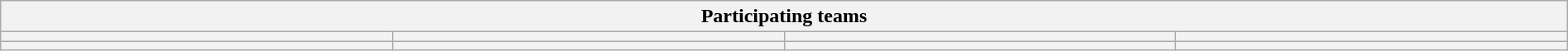<table class="wikitable" style="width:100%;">
<tr>
<th colspan=4><strong>Participating teams</strong></th>
</tr>
<tr>
<th style="width:25%;"></th>
<th style="width:25%;"></th>
<th style="width:25%;"></th>
<th style="width:25%;"></th>
</tr>
<tr>
<th></th>
<th></th>
<th></th>
<th></th>
</tr>
</table>
